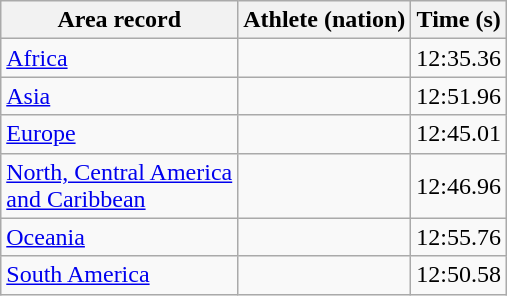<table class="wikitable">
<tr>
<th>Area record</th>
<th>Athlete (nation)</th>
<th>Time (s)</th>
</tr>
<tr>
<td><a href='#'>Africa</a> </td>
<td></td>
<td>12:35.36 </td>
</tr>
<tr>
<td><a href='#'>Asia</a> </td>
<td></td>
<td>12:51.96</td>
</tr>
<tr>
<td><a href='#'>Europe</a> </td>
<td></td>
<td>12:45.01</td>
</tr>
<tr>
<td><a href='#'>North, Central America<br>and Caribbean</a> </td>
<td></td>
<td>12:46.96</td>
</tr>
<tr>
<td><a href='#'>Oceania</a> </td>
<td></td>
<td>12:55.76</td>
</tr>
<tr>
<td><a href='#'>South America</a> </td>
<td></td>
<td>12:50.58</td>
</tr>
</table>
